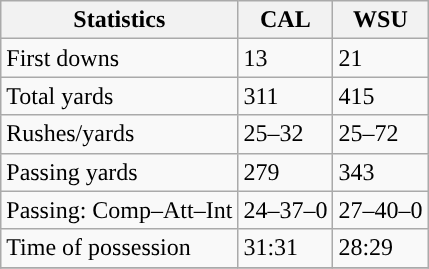<table class="wikitable" style="float: left;">
<tr>
<th>Statistics</th>
<th>CAL</th>
<th>WSU</th>
</tr>
<tr>
<td>First downs</td>
<td>13</td>
<td>21</td>
</tr>
<tr>
<td>Total yards</td>
<td>311</td>
<td>415</td>
</tr>
<tr>
<td>Rushes/yards</td>
<td>25–32</td>
<td>25–72</td>
</tr>
<tr>
<td>Passing yards</td>
<td>279</td>
<td>343</td>
</tr>
<tr>
<td>Passing: Comp–Att–Int</td>
<td>24–37–0</td>
<td>27–40–0</td>
</tr>
<tr>
<td>Time of possession</td>
<td>31:31</td>
<td>28:29</td>
</tr>
<tr>
</tr>
</table>
